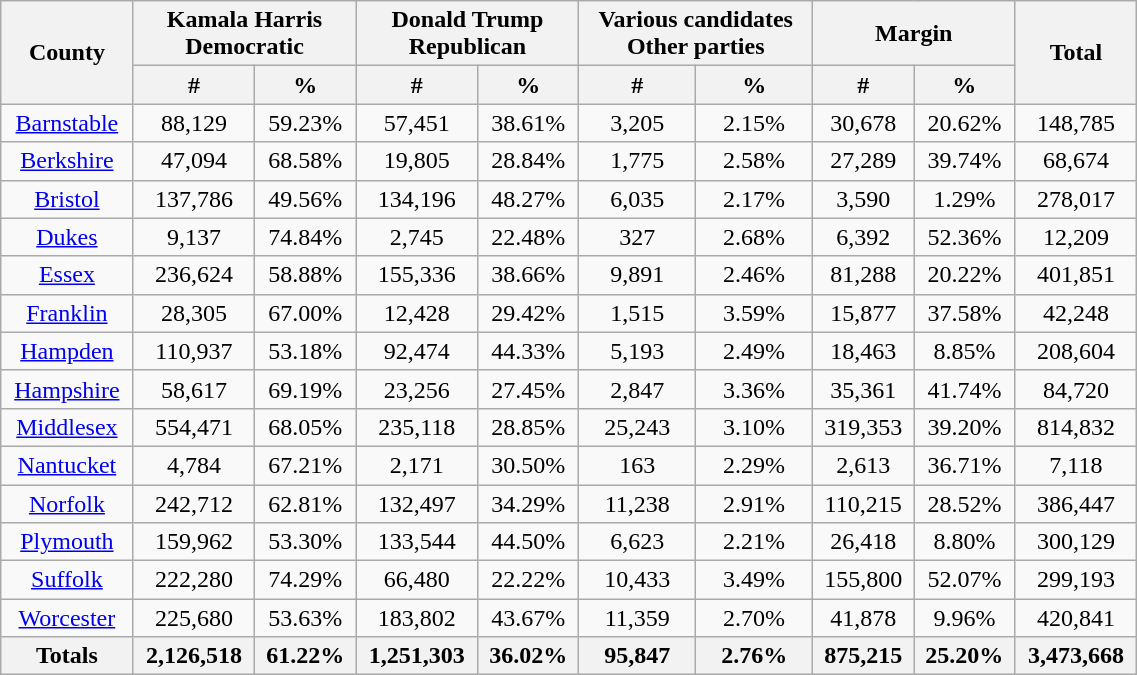<table width="60%"  class="wikitable sortable" style="text-align:center">
<tr>
<th style="text-align:center;" rowspan="2">County</th>
<th style="text-align:center;" colspan="2">Kamala Harris<br>Democratic</th>
<th style="text-align:center;" colspan="2">Donald Trump<br>Republican</th>
<th style="text-align:center;" colspan="2">Various candidates<br>Other parties</th>
<th style="text-align:center;" colspan="2">Margin</th>
<th style="text-align:center;" rowspan="2">Total</th>
</tr>
<tr>
<th style="text-align:center;" data-sort-type="number">#</th>
<th style="text-align:center;" data-sort-type="number">%</th>
<th style="text-align:center;" data-sort-type="number">#</th>
<th style="text-align:center;" data-sort-type="number">%</th>
<th style="text-align:center;" data-sort-type="number">#</th>
<th style="text-align:center;" data-sort-type="number">%</th>
<th style="text-align:center;" data-sort-type="number">#</th>
<th style="text-align:center;" data-sort-type="number">%</th>
</tr>
<tr style="text-align:center;">
<td><a href='#'>Barnstable</a></td>
<td>88,129</td>
<td>59.23%</td>
<td>57,451</td>
<td>38.61%</td>
<td>3,205</td>
<td>2.15%</td>
<td>30,678</td>
<td>20.62%</td>
<td>148,785</td>
</tr>
<tr style="text-align:center;">
<td><a href='#'>Berkshire</a></td>
<td>47,094</td>
<td>68.58%</td>
<td>19,805</td>
<td>28.84%</td>
<td>1,775</td>
<td>2.58%</td>
<td>27,289</td>
<td>39.74%</td>
<td>68,674</td>
</tr>
<tr style="text-align:center;">
<td><a href='#'>Bristol</a></td>
<td>137,786</td>
<td>49.56%</td>
<td>134,196</td>
<td>48.27%</td>
<td>6,035</td>
<td>2.17%</td>
<td>3,590</td>
<td>1.29%</td>
<td>278,017</td>
</tr>
<tr style="text-align:center;">
<td><a href='#'>Dukes</a></td>
<td>9,137</td>
<td>74.84%</td>
<td>2,745</td>
<td>22.48%</td>
<td>327</td>
<td>2.68%</td>
<td>6,392</td>
<td>52.36%</td>
<td>12,209</td>
</tr>
<tr style="text-align:center;">
<td><a href='#'>Essex</a></td>
<td>236,624</td>
<td>58.88%</td>
<td>155,336</td>
<td>38.66%</td>
<td>9,891</td>
<td>2.46%</td>
<td>81,288</td>
<td>20.22%</td>
<td>401,851</td>
</tr>
<tr style="text-align:center;">
<td><a href='#'>Franklin</a></td>
<td>28,305</td>
<td>67.00%</td>
<td>12,428</td>
<td>29.42%</td>
<td>1,515</td>
<td>3.59%</td>
<td>15,877</td>
<td>37.58%</td>
<td>42,248</td>
</tr>
<tr style="text-align:center;">
<td><a href='#'>Hampden</a></td>
<td>110,937</td>
<td>53.18%</td>
<td>92,474</td>
<td>44.33%</td>
<td>5,193</td>
<td>2.49%</td>
<td>18,463</td>
<td>8.85%</td>
<td>208,604</td>
</tr>
<tr style="text-align:center;">
<td><a href='#'>Hampshire</a></td>
<td>58,617</td>
<td>69.19%</td>
<td>23,256</td>
<td>27.45%</td>
<td>2,847</td>
<td>3.36%</td>
<td>35,361</td>
<td>41.74%</td>
<td>84,720</td>
</tr>
<tr style="text-align:center;">
<td><a href='#'>Middlesex</a></td>
<td>554,471</td>
<td>68.05%</td>
<td>235,118</td>
<td>28.85%</td>
<td>25,243</td>
<td>3.10%</td>
<td>319,353</td>
<td>39.20%</td>
<td>814,832</td>
</tr>
<tr style="text-align:center;">
<td><a href='#'>Nantucket</a></td>
<td>4,784</td>
<td>67.21%</td>
<td>2,171</td>
<td>30.50%</td>
<td>163</td>
<td>2.29%</td>
<td>2,613</td>
<td>36.71%</td>
<td>7,118</td>
</tr>
<tr style="text-align:center;">
<td><a href='#'>Norfolk</a></td>
<td>242,712</td>
<td>62.81%</td>
<td>132,497</td>
<td>34.29%</td>
<td>11,238</td>
<td>2.91%</td>
<td>110,215</td>
<td>28.52%</td>
<td>386,447</td>
</tr>
<tr style="text-align:center;">
<td><a href='#'>Plymouth</a></td>
<td>159,962</td>
<td>53.30%</td>
<td>133,544</td>
<td>44.50%</td>
<td>6,623</td>
<td>2.21%</td>
<td>26,418</td>
<td>8.80%</td>
<td>300,129</td>
</tr>
<tr style="text-align:center;">
<td><a href='#'>Suffolk</a></td>
<td>222,280</td>
<td>74.29%</td>
<td>66,480</td>
<td>22.22%</td>
<td>10,433</td>
<td>3.49%</td>
<td>155,800</td>
<td>52.07%</td>
<td>299,193</td>
</tr>
<tr style="text-align:center;">
<td><a href='#'>Worcester</a></td>
<td>225,680</td>
<td>53.63%</td>
<td>183,802</td>
<td>43.67%</td>
<td>11,359</td>
<td>2.70%</td>
<td>41,878</td>
<td>9.96%</td>
<td>420,841</td>
</tr>
<tr>
<th>Totals</th>
<th>2,126,518</th>
<th>61.22%</th>
<th>1,251,303</th>
<th>36.02%</th>
<th>95,847</th>
<th>2.76%</th>
<th>875,215</th>
<th>25.20%</th>
<th>3,473,668</th>
</tr>
</table>
